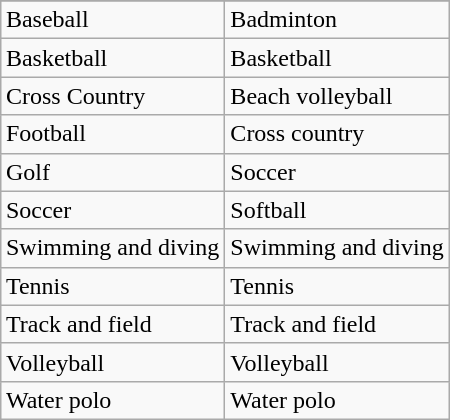<table class="wikitable" style="float:right; clear:right; margin:0 0 1em 1em;">
<tr>
</tr>
<tr>
<td>Baseball</td>
<td>Badminton</td>
</tr>
<tr>
<td>Basketball</td>
<td>Basketball</td>
</tr>
<tr>
<td>Cross Country</td>
<td>Beach volleyball</td>
</tr>
<tr>
<td>Football</td>
<td>Cross country</td>
</tr>
<tr>
<td>Golf</td>
<td>Soccer</td>
</tr>
<tr>
<td>Soccer</td>
<td>Softball</td>
</tr>
<tr>
<td>Swimming and diving</td>
<td>Swimming and  diving</td>
</tr>
<tr>
<td>Tennis</td>
<td>Tennis</td>
</tr>
<tr>
<td>Track and  field</td>
<td>Track and field</td>
</tr>
<tr>
<td>Volleyball</td>
<td>Volleyball</td>
</tr>
<tr>
<td>Water polo</td>
<td>Water polo</td>
</tr>
</table>
